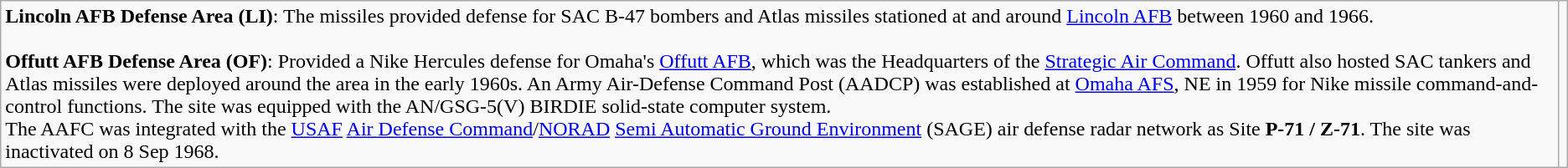<table class="wikitable borderless">
<tr valign="top">
<td><strong>Lincoln AFB Defense Area (LI)</strong>: The missiles provided defense for SAC B-47 bombers and Atlas missiles stationed at and around <a href='#'>Lincoln AFB</a> between 1960 and 1966.<br><br><strong>Offutt AFB Defense Area (OF)</strong>: Provided a Nike Hercules defense for Omaha's <a href='#'>Offutt AFB</a>, which was the Headquarters of the
<a href='#'>Strategic Air Command</a>. Offutt also hosted SAC tankers and Atlas missiles were deployed around the area in the early 1960s. An Army Air-Defense Command Post (AADCP) was established at <a href='#'>Omaha AFS</a>, NE in 1959 for Nike missile command-and-control functions. The site was equipped with the AN/GSG-5(V) BIRDIE solid-state computer system.<br>The AAFC was integrated with the <a href='#'>USAF</a> <a href='#'>Air Defense Command</a>/<a href='#'>NORAD</a> <a href='#'>Semi Automatic Ground Environment</a> (SAGE) air defense radar network as Site <strong>P-71 / Z-71</strong>. The site was inactivated on 8 Sep 1968.</td>
<td></td>
</tr>
</table>
